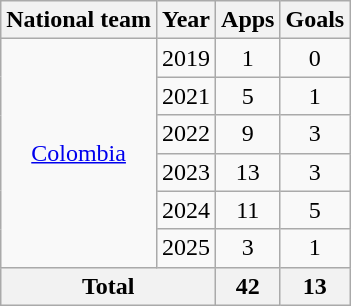<table class="wikitable" style="text-align:center">
<tr>
<th>National team</th>
<th>Year</th>
<th>Apps</th>
<th>Goals</th>
</tr>
<tr>
<td rowspan="6"><a href='#'>Colombia</a></td>
<td>2019</td>
<td>1</td>
<td>0</td>
</tr>
<tr>
<td>2021</td>
<td>5</td>
<td>1</td>
</tr>
<tr>
<td>2022</td>
<td>9</td>
<td>3</td>
</tr>
<tr>
<td>2023</td>
<td>13</td>
<td>3</td>
</tr>
<tr>
<td>2024</td>
<td>11</td>
<td>5</td>
</tr>
<tr>
<td>2025</td>
<td>3</td>
<td>1</td>
</tr>
<tr>
<th colspan="2">Total</th>
<th>42</th>
<th>13</th>
</tr>
</table>
